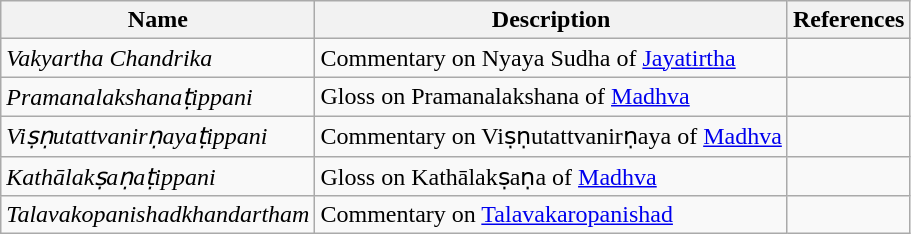<table class="wikitable">
<tr>
<th>Name</th>
<th>Description</th>
<th>References</th>
</tr>
<tr>
<td><em>Vakyartha Chandrika</em></td>
<td>Commentary on Nyaya Sudha of <a href='#'>Jayatirtha</a></td>
<td></td>
</tr>
<tr>
<td><em>Pramanalakshanaṭippani</em></td>
<td>Gloss on Pramanalakshana of <a href='#'>Madhva</a></td>
<td></td>
</tr>
<tr>
<td><em>Viṣṇutattvanirṇayaṭippani</em></td>
<td>Commentary on Viṣṇutattvanirṇaya of <a href='#'>Madhva</a></td>
<td></td>
</tr>
<tr>
<td><em>Kathālakṣaṇaṭippani</em></td>
<td>Gloss on Kathālakṣaṇa of <a href='#'>Madhva</a></td>
<td></td>
</tr>
<tr>
<td><em>Talavakopanishadkhandartham</em></td>
<td>Commentary on <a href='#'>Talavakaropanishad</a></td>
<td></td>
</tr>
</table>
